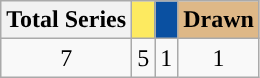<table class="wikitable">
<tr>
<th>Total Series</th>
<th style="background:#fdea60"></th>
<th style="background:#0a50a1"></th>
<th style="background:#deb887">Drawn</th>
</tr>
<tr>
<td align="center">7</td>
<td align="center">5</td>
<td align="center">1</td>
<td align="center">1</td>
</tr>
</table>
